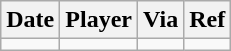<table class="wikitable">
<tr>
<th>Date</th>
<th>Player</th>
<th>Via</th>
<th>Ref</th>
</tr>
<tr>
<td></td>
<td></td>
<td></td>
<td></td>
</tr>
</table>
